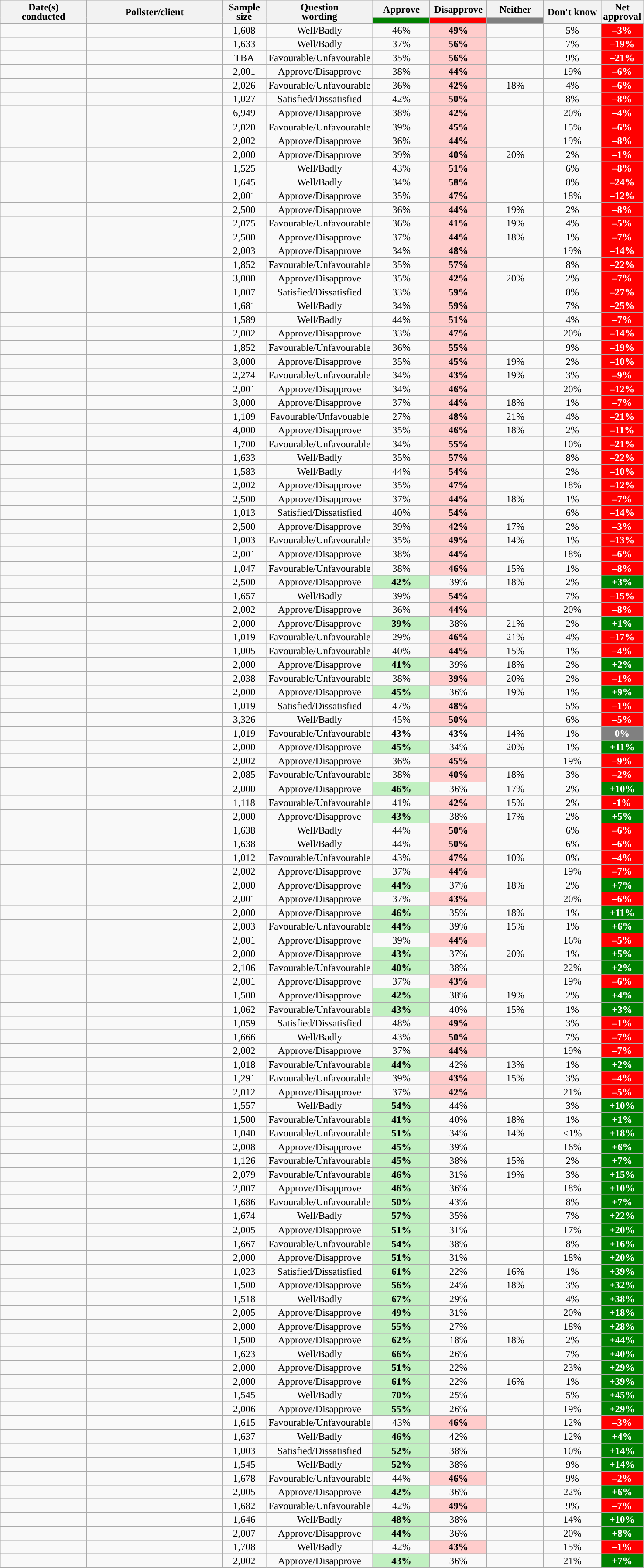<table class="wikitable collapsible sortable mw-datatable" style="text-align:center;font-size:95%;line-height:14px;">
<tr>
<th style="width:125px;" rowspan="2">Date(s)<br>conducted</th>
<th style="width:200px;" rowspan="2">Pollster/client</th>
<th style="width:60px;" rowspan="2">Sample size</th>
<th style="width:120px;" rowspan="2">Question<br>wording</th>
<th class="unsortable" style="width:80px;">Approve</th>
<th class="unsortable" style="width: 80px;">Disapprove</th>
<th class="unsortable" style="width:80px;">Neither</th>
<th class="unsortable" style="width:80px;" rowspan="2">Don't know</th>
<th class="unsortable" style="width:20px;" rowspan="2">Net approval</th>
</tr>
<tr>
<th class="unsortable" style="color:inherit;background:green;width:60px;"></th>
<th class="unsortable" style="color:inherit;background:red;width:60px;"></th>
<th class="unsortable" style="background:grey;width:60px;"></th>
</tr>
<tr>
<td></td>
<td></td>
<td>1,608</td>
<td>Well/Badly</td>
<td>46%</td>
<td style="background:#ffcccb"><strong>49%</strong></td>
<td></td>
<td>5%</td>
<td style="background:red;color:white;"><strong>–3%</strong></td>
</tr>
<tr>
<td></td>
<td></td>
<td>1,633</td>
<td>Well/Badly</td>
<td>37%</td>
<td style="background:#ffcccb"><strong>56%</strong></td>
<td></td>
<td>7%</td>
<td style="background:red;color:white;"><strong>–19%</strong></td>
</tr>
<tr>
<td></td>
<td></td>
<td>TBA</td>
<td>Favourable/Unfavourable</td>
<td>35%</td>
<td style="background:#ffcccb"><strong>56%</strong></td>
<td></td>
<td>9%</td>
<td style="background:red;color:white;"><strong>–21%</strong></td>
</tr>
<tr>
<td></td>
<td></td>
<td>2,001</td>
<td>Approve/Disapprove</td>
<td>38%</td>
<td style="background:#ffcccb"><strong>44%</strong></td>
<td></td>
<td>19%</td>
<td style="background:red;color:white;"><strong>–6%</strong></td>
</tr>
<tr>
<td></td>
<td> </td>
<td>2,026</td>
<td>Favourable/Unfavourable</td>
<td>36%</td>
<td style="background:#ffcccb"><strong>42%</strong></td>
<td>18%</td>
<td>4%</td>
<td style="background:red;color:white;"><strong>–6%</strong></td>
</tr>
<tr>
<td></td>
<td></td>
<td>1,027</td>
<td>Satisfied/Dissatisfied</td>
<td>42%</td>
<td style="background:#ffcccb"><strong>50%</strong></td>
<td></td>
<td>8%</td>
<td style="background:red;color:white;"><strong>–8%</strong></td>
</tr>
<tr>
<td></td>
<td></td>
<td>6,949</td>
<td>Approve/Disapprove</td>
<td>38%</td>
<td style="background:#ffcccb"><strong>42%</strong></td>
<td></td>
<td>20%</td>
<td style="background:red;color:white;"><strong>–4%</strong></td>
</tr>
<tr>
<td></td>
<td></td>
<td>2,020</td>
<td>Favourable/Unfavourable</td>
<td>39%</td>
<td style="background:#ffcccb"><strong>45%</strong></td>
<td></td>
<td>15%</td>
<td style="background:red;color:white;"><strong>–6%</strong></td>
</tr>
<tr>
<td></td>
<td></td>
<td>2,002</td>
<td>Approve/Disapprove</td>
<td>36%</td>
<td style="background:#ffcccb"><strong>44%</strong></td>
<td></td>
<td>19%</td>
<td style="background:red;color:white;"><strong>–8%</strong></td>
</tr>
<tr>
<td></td>
<td></td>
<td>2,000</td>
<td>Approve/Disapprove</td>
<td>39%</td>
<td style="background:#ffcccb"><strong>40%</strong></td>
<td>20%</td>
<td>2%</td>
<td style="background:red;color:white;"><strong>–1%</strong></td>
</tr>
<tr>
<td></td>
<td></td>
<td>1,525</td>
<td>Well/Badly</td>
<td>43%</td>
<td style="background:#ffcccb"><strong>51%</strong></td>
<td></td>
<td>6%</td>
<td style="background:red;color:white;"><strong>–8%</strong></td>
</tr>
<tr>
<td></td>
<td></td>
<td>1,645</td>
<td>Well/Badly</td>
<td>34%</td>
<td style="background:#ffcccb"><strong>58%</strong></td>
<td></td>
<td>8%</td>
<td style="background:red;color:white;"><strong>–24%</strong></td>
</tr>
<tr>
<td></td>
<td></td>
<td>2,001</td>
<td>Approve/Disapprove</td>
<td>35%</td>
<td style="background:#ffcccb"><strong>47%</strong></td>
<td></td>
<td>18%</td>
<td style="background:red;color:white;"><strong>–12%</strong></td>
</tr>
<tr>
<td></td>
<td></td>
<td>2,500</td>
<td>Approve/Disapprove</td>
<td>36%</td>
<td style="background:#ffcccb"><strong>44%</strong></td>
<td>19%</td>
<td>2%</td>
<td style="background:red;color:white;"><strong>–8%</strong></td>
</tr>
<tr>
<td></td>
<td></td>
<td>2,075</td>
<td>Favourable/Unfavourable</td>
<td>36%</td>
<td style="background:#ffcccb"><strong>41%</strong></td>
<td>19%</td>
<td>4%</td>
<td style="background:red;color:white;"><strong>–5%</strong></td>
</tr>
<tr>
<td></td>
<td></td>
<td>2,500</td>
<td>Approve/Disapprove</td>
<td>37%</td>
<td style="background:#ffcccb"><strong>44%</strong></td>
<td>18%</td>
<td>1%</td>
<td style="background:red;color:white;"><strong>–7%</strong></td>
</tr>
<tr>
<td></td>
<td></td>
<td>2,003</td>
<td>Approve/Disapprove</td>
<td>34%</td>
<td style="background:#ffcccb"><strong>48%</strong></td>
<td></td>
<td>19%</td>
<td style="background:red;color:white;"><strong>–14%</strong></td>
</tr>
<tr>
<td></td>
<td></td>
<td>1,852</td>
<td>Favourable/Unfavourable</td>
<td>35%</td>
<td style="background:#ffcccb"><strong>57%</strong></td>
<td></td>
<td>8%</td>
<td style="background:red;color:white;"><strong>–22%</strong></td>
</tr>
<tr>
<td></td>
<td></td>
<td>3,000</td>
<td>Approve/Disapprove</td>
<td>35%</td>
<td style="background:#ffcccb"><strong>42%</strong></td>
<td>20%</td>
<td>2%</td>
<td style="background:red;color:white;"><strong>–7%</strong></td>
</tr>
<tr>
<td></td>
<td></td>
<td>1,007</td>
<td>Satisfied/Dissatisfied</td>
<td>33%</td>
<td style="background:#ffcccb"><strong>59%</strong></td>
<td></td>
<td>8%</td>
<td style="background:red;color:white;"><strong>–27%</strong></td>
</tr>
<tr>
<td></td>
<td></td>
<td>1,681</td>
<td>Well/Badly</td>
<td>34%</td>
<td style="background:#ffcccb"><strong>59%</strong></td>
<td></td>
<td>7%</td>
<td style="background:red;color:white;"><strong>–25%</strong></td>
</tr>
<tr>
<td></td>
<td></td>
<td>1,589</td>
<td>Well/Badly</td>
<td>44%</td>
<td style="background:#ffcccb"><strong>51%</strong></td>
<td></td>
<td>4%</td>
<td style="background:red;color:white;"><strong>–7%</strong></td>
</tr>
<tr>
<td></td>
<td></td>
<td>2,002</td>
<td>Approve/Disapprove</td>
<td>33%</td>
<td style="background:#ffcccb"><strong>47%</strong></td>
<td></td>
<td>20%</td>
<td style="background:red;color:white;"><strong>–14%</strong></td>
</tr>
<tr>
<td></td>
<td></td>
<td>1,852</td>
<td>Favourable/Unfavourable</td>
<td>36%</td>
<td style="background:#ffcccb"><strong>55%</strong></td>
<td></td>
<td>9%</td>
<td style="background:red;color:white;"><strong>–19%</strong></td>
</tr>
<tr>
<td></td>
<td></td>
<td>3,000</td>
<td>Approve/Disapprove</td>
<td>35%</td>
<td style="background:#ffcccb"><strong>45%</strong></td>
<td>19%</td>
<td>2%</td>
<td style="background:red;color:white;"><strong>–10%</strong></td>
</tr>
<tr>
<td></td>
<td></td>
<td>2,274</td>
<td>Favourable/Unfavourable</td>
<td>34%</td>
<td style="background:#ffcccb"><strong>43%</strong></td>
<td>19%</td>
<td>3%</td>
<td style="background:red;color:white;"><strong>–9%</strong></td>
</tr>
<tr>
<td></td>
<td></td>
<td>2,001</td>
<td>Approve/Disapprove</td>
<td>34%</td>
<td style="background:#ffcccb"><strong>46%</strong></td>
<td></td>
<td>20%</td>
<td style="background:red;color:white;"><strong>–12%</strong></td>
</tr>
<tr>
<td></td>
<td></td>
<td>3,000</td>
<td>Approve/Disapprove</td>
<td>37%</td>
<td style="background:#ffcccb"><strong>44%</strong></td>
<td>18%</td>
<td>1%</td>
<td style="background:red;color:white;"><strong>–7%</strong></td>
</tr>
<tr>
<td></td>
<td></td>
<td>1,109</td>
<td>Favourable/Unfavouable</td>
<td>27%</td>
<td style="background:#ffcccb"><strong>48%</strong></td>
<td>21%</td>
<td>4%</td>
<td style="background:red;color:white;"><strong>–21%</strong></td>
</tr>
<tr>
<td></td>
<td></td>
<td>4,000</td>
<td>Approve/Disapprove</td>
<td>35%</td>
<td style="background:#ffcccb"><strong>46%</strong></td>
<td>18%</td>
<td>2%</td>
<td style="background:red;color:white;"><strong>–11%</strong></td>
</tr>
<tr>
<td></td>
<td></td>
<td>1,700</td>
<td>Favourable/Unfavourable</td>
<td>34%</td>
<td style="background:#ffcccb"><strong>55%</strong></td>
<td></td>
<td>10%</td>
<td style="background:red;color:white;"><strong>–21%</strong></td>
</tr>
<tr>
<td></td>
<td></td>
<td>1,633</td>
<td>Well/Badly</td>
<td>35%</td>
<td style="background:#ffcccb"><strong>57%</strong></td>
<td></td>
<td>8%</td>
<td style="background:red;color:white;"><strong>–22%</strong></td>
</tr>
<tr>
<td></td>
<td></td>
<td>1,583</td>
<td>Well/Badly</td>
<td>44%</td>
<td style="background:#ffcccb"><strong>54%</strong></td>
<td></td>
<td>2%</td>
<td style="background:red;color:white;"><strong>–10%</strong></td>
</tr>
<tr>
<td></td>
<td></td>
<td>2,002</td>
<td>Approve/Disapprove</td>
<td>35%</td>
<td style="background:#ffcccb"><strong>47%</strong></td>
<td></td>
<td>18%</td>
<td style="background:red;color:white;"><strong>–12%</strong></td>
</tr>
<tr>
<td></td>
<td></td>
<td>2,500</td>
<td>Approve/Disapprove</td>
<td>37%</td>
<td style="background:#ffcccb"><strong>44%</strong></td>
<td>18%</td>
<td>1%</td>
<td style="background:red;color:white;"><strong>–7%</strong></td>
</tr>
<tr>
<td></td>
<td></td>
<td>1,013</td>
<td>Satisfied/Dissatisfied</td>
<td>40%</td>
<td style="background:#ffcccb"><strong>54%</strong></td>
<td></td>
<td>6%</td>
<td style="background:red;color:white;"><strong>–14%</strong></td>
</tr>
<tr>
<td></td>
<td></td>
<td>2,500</td>
<td>Approve/Disapprove</td>
<td>39%</td>
<td style="background:#ffcccb"><strong>42%</strong></td>
<td>17%</td>
<td>2%</td>
<td style="background:red;color:white;"><strong>–3%</strong></td>
</tr>
<tr>
<td></td>
<td></td>
<td>1,003</td>
<td>Favourable/Unfavourable</td>
<td>35%</td>
<td style="background:#ffcccb"><strong>49%</strong></td>
<td>14%</td>
<td>1%</td>
<td style="background:red;color:white;"><strong>–13%</strong></td>
</tr>
<tr>
<td></td>
<td></td>
<td>2,001</td>
<td>Approve/Disapprove</td>
<td>38%</td>
<td style="background:#ffcccb"><strong>44%</strong></td>
<td></td>
<td>18%</td>
<td style="background:red;color:white;"><strong>–6%</strong></td>
</tr>
<tr>
<td></td>
<td></td>
<td>1,047</td>
<td>Favourable/Unfavourable</td>
<td>38%</td>
<td style="background:#ffcccb"><strong>46%</strong></td>
<td>15%</td>
<td>1%</td>
<td style="background:red;color:white;"><strong>–8%</strong></td>
</tr>
<tr>
<td></td>
<td></td>
<td>2,500</td>
<td>Approve/Disapprove</td>
<td style="background:#C1F0C1"><strong>42%</strong></td>
<td>39%</td>
<td>18%</td>
<td>2%</td>
<td style="background:green;color:white;"><strong>+3%</strong></td>
</tr>
<tr>
<td></td>
<td></td>
<td>1,657</td>
<td>Well/Badly</td>
<td>39%</td>
<td style="background:#ffcccb"><strong>54%</strong></td>
<td></td>
<td>7%</td>
<td style="background:red;color:white;"><strong>–15%</strong></td>
</tr>
<tr>
<td></td>
<td></td>
<td>2,002</td>
<td>Approve/Disapprove</td>
<td>36%</td>
<td style="background:#ffcccb"><strong>44%</strong></td>
<td></td>
<td>20%</td>
<td style="background:red;color:white;"><strong>–8%</strong></td>
</tr>
<tr>
<td></td>
<td></td>
<td>2,000</td>
<td>Approve/Disapprove</td>
<td style="background:#C1F0C1"><strong>39%</strong></td>
<td>38%</td>
<td>21%</td>
<td>2%</td>
<td style="background:green;color:white;"><strong>+1%</strong></td>
</tr>
<tr>
<td></td>
<td></td>
<td>1,019</td>
<td>Favourable/Unfavourable</td>
<td>29%</td>
<td style="background:#ffcccb"><strong>46%</strong></td>
<td>21%</td>
<td>4%</td>
<td style="background:red;color:white;"><strong>–17%</strong></td>
</tr>
<tr>
<td></td>
<td></td>
<td>1,005</td>
<td>Favourable/Unfavourable</td>
<td>40%</td>
<td style="background:#ffcccb"><strong>44%</strong></td>
<td>15%</td>
<td>1%</td>
<td style="background:red;color:white;"><strong>–4%</strong></td>
</tr>
<tr>
<td></td>
<td></td>
<td>2,000</td>
<td>Approve/Disapprove</td>
<td style="background:#C1F0C1"><strong>41%</strong></td>
<td>39%</td>
<td>18%</td>
<td>2%</td>
<td style="background:green;color:white;"><strong>+2%</strong></td>
</tr>
<tr>
<td></td>
<td></td>
<td>2,038</td>
<td>Favourable/Unfavourable</td>
<td>38%</td>
<td style="background:#ffcccb"><strong>39%</strong></td>
<td>20%</td>
<td>2%</td>
<td style="background:red;color:white;"><strong>–1%</strong></td>
</tr>
<tr>
<td></td>
<td></td>
<td>2,000</td>
<td>Approve/Disapprove</td>
<td style="background:#C1F0C1"><strong>45%</strong></td>
<td>36%</td>
<td>19%</td>
<td>1%</td>
<td style="background:green;color:white;"><strong>+9%</strong></td>
</tr>
<tr>
<td></td>
<td></td>
<td>1,019</td>
<td>Satisfied/Dissatisfied</td>
<td>47%</td>
<td style="background:#ffcccb"><strong>48%</strong></td>
<td></td>
<td>5%</td>
<td style="background:red;color:white;"><strong>–1%</strong></td>
</tr>
<tr>
<td></td>
<td></td>
<td>3,326</td>
<td>Well/Badly</td>
<td>45%</td>
<td style="background:#ffcccb"><strong>50%</strong></td>
<td></td>
<td>6%</td>
<td style="background:red;color:white;"><strong>–5%</strong></td>
</tr>
<tr>
<td></td>
<td></td>
<td>1,019</td>
<td>Favourable/Unfavourable</td>
<td><strong>43%</strong></td>
<td><strong>43%</strong></td>
<td>14%</td>
<td>1%</td>
<td style="background:grey;color:white;"><strong>0%</strong></td>
</tr>
<tr>
<td></td>
<td></td>
<td>2,000</td>
<td>Approve/Disapprove</td>
<td style="background:#C1F0C1"><strong>45%</strong></td>
<td>34%</td>
<td>20%</td>
<td>1%</td>
<td style="background:green;color:white;"><strong>+11%</strong></td>
</tr>
<tr>
<td></td>
<td></td>
<td>2,002</td>
<td>Approve/Disapprove</td>
<td>36%</td>
<td style="background:#ffcccb"><strong>45%</strong></td>
<td></td>
<td>19%</td>
<td style="background:red;color:white;"><strong>–9%</strong></td>
</tr>
<tr>
<td></td>
<td></td>
<td>2,085</td>
<td>Favourable/Unfavourable</td>
<td>38%</td>
<td style="background:#ffcccb"><strong>40%</strong></td>
<td>18%</td>
<td>3%</td>
<td style="background:red;color:white;"><strong>–2%</strong></td>
</tr>
<tr>
<td></td>
<td></td>
<td>2,000</td>
<td>Approve/Disapprove</td>
<td style="background:#C1F0C1"><strong>46%</strong></td>
<td>36%</td>
<td>17%</td>
<td>2%</td>
<td style="background:green;color:white;"><strong>+10%</strong></td>
</tr>
<tr>
<td></td>
<td></td>
<td>1,118</td>
<td>Favourable/Unfavourable</td>
<td>41%</td>
<td style="background:#ffcccb"><strong>42%</strong></td>
<td>15%</td>
<td>2%</td>
<td style="background:red;color:white;"><strong>-1%</strong></td>
</tr>
<tr>
<td></td>
<td></td>
<td>2,000</td>
<td>Approve/Disapprove</td>
<td style="background:#C1F0C1"><strong>43%</strong></td>
<td>38%</td>
<td>17%</td>
<td>2%</td>
<td style="background:green;color:white;"><strong>+5%</strong></td>
</tr>
<tr>
<td></td>
<td></td>
<td>1,638</td>
<td>Well/Badly</td>
<td>44%</td>
<td style="background:#ffcccb"><strong>50%</strong></td>
<td></td>
<td>6%</td>
<td style="background:red;color:white;"><strong>–6%</strong></td>
</tr>
<tr>
<td></td>
<td></td>
<td>1,638</td>
<td>Well/Badly</td>
<td>44%</td>
<td style="background:#ffcccb"><strong>50%</strong></td>
<td></td>
<td>6%</td>
<td style="background:red;color:white;"><strong>–6%</strong></td>
</tr>
<tr>
<td></td>
<td></td>
<td>1,012</td>
<td>Favourable/Unfavourable</td>
<td>43%</td>
<td style="background:#ffcccb"><strong>47%</strong></td>
<td>10%</td>
<td>0%</td>
<td style="background:red;color:white;"><strong>–4%</strong></td>
</tr>
<tr>
<td></td>
<td></td>
<td>2,002</td>
<td>Approve/Disapprove</td>
<td>37%</td>
<td style="background:#ffcccb"><strong>44%</strong></td>
<td></td>
<td>19%</td>
<td style="background:red;color:white;"><strong>–7%</strong></td>
</tr>
<tr>
<td></td>
<td></td>
<td>2,000</td>
<td>Approve/Disapprove</td>
<td style="background:#C1F0C1"><strong>44%</strong></td>
<td>37%</td>
<td>18%</td>
<td>2%</td>
<td style="background:green;color:white;"><strong>+7%</strong></td>
</tr>
<tr>
<td></td>
<td></td>
<td>2,001</td>
<td>Approve/Disapprove</td>
<td>37%</td>
<td style="background:#ffcccb"><strong>43%</strong></td>
<td></td>
<td>20%</td>
<td style="background:red;color:white;"><strong>–6%</strong></td>
</tr>
<tr>
<td></td>
<td></td>
<td>2,000</td>
<td>Approve/Disapprove</td>
<td style="background:#C1F0C1"><strong>46%</strong></td>
<td>35%</td>
<td>18%</td>
<td>1%</td>
<td style="background:green;color:white;"><strong>+11%</strong></td>
</tr>
<tr>
<td></td>
<td></td>
<td>2,003</td>
<td>Favourable/Unfavourable</td>
<td style="background:#C1F0C1"><strong>44%</strong></td>
<td>39%</td>
<td>15%</td>
<td>1%</td>
<td style="background:green;color:white;"><strong>+6%</strong></td>
</tr>
<tr>
<td></td>
<td></td>
<td>2,001</td>
<td>Approve/Disapprove</td>
<td>39%</td>
<td style="background:#ffcccb"><strong>44%</strong></td>
<td></td>
<td>16%</td>
<td style="background:red;color:white;"><strong>–5%</strong></td>
</tr>
<tr>
<td></td>
<td></td>
<td>2,000</td>
<td>Approve/Disapprove</td>
<td style="background:#C1F0C1"><strong>43%</strong></td>
<td>37%</td>
<td>20%</td>
<td>1%</td>
<td style="background:green;color:white;"><strong>+5%</strong></td>
</tr>
<tr>
<td></td>
<td></td>
<td>2,106</td>
<td>Favourable/Unfavourable</td>
<td style="background:#C1F0C1"><strong>40%</strong></td>
<td>38%</td>
<td></td>
<td>22%</td>
<td style="background:green;color:white;"><strong>+2%</strong></td>
</tr>
<tr>
<td></td>
<td></td>
<td>2,001</td>
<td>Approve/Disapprove</td>
<td>37%</td>
<td style="background:#ffcccb"><strong>43%</strong></td>
<td></td>
<td>19%</td>
<td style="background:red;color:white;"><strong>–6%</strong></td>
</tr>
<tr>
<td></td>
<td></td>
<td>1,500</td>
<td>Approve/Disapprove</td>
<td style="background:#C1F0C1"><strong>42%</strong></td>
<td>38%</td>
<td>19%</td>
<td>2%</td>
<td style="background:green;color:white;"><strong>+4%</strong></td>
</tr>
<tr>
<td></td>
<td></td>
<td>1,062</td>
<td>Favourable/Unfavourable</td>
<td style="background:#C1F0C1"><strong>43%</strong></td>
<td>40%</td>
<td>15%</td>
<td>1%</td>
<td style="background:green;color:white;"><strong>+3%</strong></td>
</tr>
<tr>
<td></td>
<td></td>
<td>1,059</td>
<td>Satisfied/Dissatisfied</td>
<td>48%</td>
<td style="background:#ffcccb"><strong>49%</strong></td>
<td></td>
<td>3%</td>
<td style="background:red;color:white;"><strong>–1%</strong></td>
</tr>
<tr>
<td></td>
<td></td>
<td>1,666</td>
<td>Well/Badly</td>
<td>43%</td>
<td style="background:#ffcccb"><strong>50%</strong></td>
<td></td>
<td>7%</td>
<td style="background:red;color:white;"><strong>–7%</strong></td>
</tr>
<tr>
<td></td>
<td></td>
<td>2,002</td>
<td>Approve/Disapprove</td>
<td>37%</td>
<td style="background:#ffcccb"><strong>44%</strong></td>
<td></td>
<td>19%</td>
<td style="background:red;color:white;"><strong>–7%</strong></td>
</tr>
<tr>
<td></td>
<td></td>
<td>1,018</td>
<td>Favourable/Unfavourable</td>
<td style="background:#C1F0C1"><strong>44%</strong></td>
<td>42%</td>
<td>13%</td>
<td>1%</td>
<td style="background:green;color:white;"><strong>+2%</strong></td>
</tr>
<tr>
<td></td>
<td></td>
<td>1,291</td>
<td>Favourable/Unfavourable</td>
<td>39%</td>
<td style="background:#ffcccb"><strong>43%</strong></td>
<td>15%</td>
<td>3%</td>
<td style="background:red;color:white;"><strong>–4%</strong></td>
</tr>
<tr>
<td></td>
<td></td>
<td>2,012</td>
<td>Approve/Disapprove</td>
<td>37%</td>
<td style="background:#ffcccb"><strong>42%</strong></td>
<td></td>
<td>21%</td>
<td style="background:red;color:white;"><strong>–5%</strong></td>
</tr>
<tr>
<td></td>
<td></td>
<td>1,557</td>
<td>Well/Badly</td>
<td style="background:#C1F0C1"><strong>54%</strong></td>
<td>44%</td>
<td></td>
<td>3%</td>
<td style="background:green;color:white;"><strong>+10%</strong></td>
</tr>
<tr>
<td></td>
<td></td>
<td>1,500</td>
<td>Favourable/Unfavourable</td>
<td style="background:#C1F0C1"><strong>41%</strong></td>
<td>40%</td>
<td>18%</td>
<td>1%</td>
<td style="background:green;color:white;"><strong>+1%</strong></td>
</tr>
<tr>
<td></td>
<td></td>
<td>1,040</td>
<td>Favourable/Unfavourable</td>
<td style="background:#C1F0C1"><strong>51%</strong></td>
<td>34%</td>
<td>14%</td>
<td><1%</td>
<td style="background:green;color:white;"><strong>+18%</strong></td>
</tr>
<tr>
<td></td>
<td></td>
<td>2,008</td>
<td>Approve/Disapprove</td>
<td style="background:#C1F0C1"><strong>45%</strong></td>
<td>39%</td>
<td></td>
<td>16%</td>
<td style="background:green;color:white;"><strong>+6%</strong></td>
</tr>
<tr>
<td></td>
<td></td>
<td>1,126</td>
<td>Favourable/Unfavourable</td>
<td style="background:#C1F0C1"><strong>45%</strong></td>
<td>38%</td>
<td>15%</td>
<td>2%</td>
<td style="background:green;color:white;"><strong>+7%</strong></td>
</tr>
<tr>
<td></td>
<td> </td>
<td>2,079</td>
<td>Favourable/Unfavourable</td>
<td style="background:#C1F0C1"><strong>46%</strong></td>
<td>31%</td>
<td>19%</td>
<td>3%</td>
<td style="background:green;color:white;"><strong>+15%</strong></td>
</tr>
<tr>
<td></td>
<td></td>
<td>2,007</td>
<td>Approve/Disapprove</td>
<td style="background:#C1F0C1"><strong>46%</strong></td>
<td>36%</td>
<td></td>
<td>18%</td>
<td style="background:green;color:white;"><strong>+10%</strong></td>
</tr>
<tr>
<td></td>
<td></td>
<td>1,686</td>
<td>Favourable/Unfavourable</td>
<td style="background:#C1F0C1"><strong>50%</strong></td>
<td>43%</td>
<td></td>
<td>8%</td>
<td style="background:green;color:white;"><strong>+7%</strong></td>
</tr>
<tr>
<td></td>
<td></td>
<td>1,674</td>
<td>Well/Badly</td>
<td style="background:#C1F0C1"><strong>57%</strong></td>
<td>35%</td>
<td></td>
<td>7%</td>
<td style="background:green;color:white;"><strong>+22%</strong></td>
</tr>
<tr>
<td></td>
<td></td>
<td>2,005</td>
<td>Approve/Disapprove</td>
<td style="background:#C1F0C1"><strong>51%</strong></td>
<td>31%</td>
<td></td>
<td>17%</td>
<td style="background:green;color:white;"><strong>+20%</strong></td>
</tr>
<tr>
<td></td>
<td></td>
<td>1,667</td>
<td>Favourable/Unfavourable</td>
<td style="background:#C1F0C1"><strong>54%</strong></td>
<td>38%</td>
<td></td>
<td>8%</td>
<td style="background:green;color:white;"><strong>+16%</strong></td>
</tr>
<tr>
<td></td>
<td></td>
<td>2,000</td>
<td>Approve/Disapprove</td>
<td style="background:#C1F0C1"><strong>51%</strong></td>
<td>31%</td>
<td></td>
<td>18%</td>
<td style="background:green;color:white;"><strong>+20%</strong></td>
</tr>
<tr>
<td></td>
<td></td>
<td>1,023</td>
<td>Satisfied/Dissatisfied</td>
<td style="background:#C1F0C1"><strong>61%</strong></td>
<td>22%</td>
<td>16%</td>
<td>1%</td>
<td style="background:green;color:white;"><strong>+39%</strong></td>
</tr>
<tr>
<td></td>
<td></td>
<td>1,500</td>
<td>Approve/Disapprove</td>
<td style="background:#C1F0C1"><strong>56%</strong></td>
<td>24%</td>
<td>18%</td>
<td>3%</td>
<td style="background:green;color:white;"><strong>+32%</strong></td>
</tr>
<tr>
<td></td>
<td></td>
<td>1,518</td>
<td>Well/Badly</td>
<td style="background:#C1F0C1"><strong>67%</strong></td>
<td>29%</td>
<td></td>
<td>4%</td>
<td style="background:green;color:white;"><strong>+38%</strong></td>
</tr>
<tr>
<td></td>
<td></td>
<td>2,005</td>
<td>Approve/Disapprove</td>
<td style="background:#C1F0C1"><strong>49%</strong></td>
<td>31%</td>
<td></td>
<td>20%</td>
<td style="background:green;color:white;"><strong>+18%</strong></td>
</tr>
<tr>
<td></td>
<td></td>
<td>2,000</td>
<td>Approve/Disapprove</td>
<td style="background:#C1F0C1"><strong>55%</strong></td>
<td>27%</td>
<td></td>
<td>18%</td>
<td style="background:green;color:white;"><strong>+28%</strong></td>
</tr>
<tr>
<td></td>
<td></td>
<td>1,500</td>
<td>Approve/Disapprove</td>
<td style="background:#C1F0C1"><strong>62%</strong></td>
<td>18%</td>
<td>18%</td>
<td>2%</td>
<td style="background:green;color:white;"><strong>+44%</strong></td>
</tr>
<tr>
<td></td>
<td></td>
<td>1,623</td>
<td>Well/Badly</td>
<td style="background:#C1F0C1"><strong>66%</strong></td>
<td>26%</td>
<td></td>
<td>7%</td>
<td style="background:green;color:white;"><strong>+40%</strong></td>
</tr>
<tr>
<td></td>
<td></td>
<td>2,000</td>
<td>Approve/Disapprove</td>
<td style="background:#C1F0C1"><strong>51%</strong></td>
<td>22%</td>
<td></td>
<td>23%</td>
<td style="background:green;color:white;"><strong>+29%</strong></td>
</tr>
<tr>
<td></td>
<td></td>
<td>2,000</td>
<td>Approve/Disapprove</td>
<td style="background:#C1F0C1"><strong>61%</strong></td>
<td>22%</td>
<td>16%</td>
<td>1%</td>
<td style="background:green;color:white;"><strong>+39%</strong></td>
</tr>
<tr>
<td></td>
<td></td>
<td>1,545</td>
<td>Well/Badly</td>
<td style="background:#C1F0C1"><strong>70%</strong></td>
<td>25%</td>
<td></td>
<td>5%</td>
<td style="background:green;color:white;"><strong>+45%</strong></td>
</tr>
<tr>
<td></td>
<td></td>
<td>2,006</td>
<td>Approve/Disapprove</td>
<td style="background:#C1F0C1"><strong>55%</strong></td>
<td>26%</td>
<td></td>
<td>19%</td>
<td style="background:green;color:white;"><strong>+29%</strong></td>
</tr>
<tr>
<td></td>
<td></td>
<td>1,615</td>
<td>Favourable/Unfavourable</td>
<td>43%</td>
<td style="background:#ffcccb"><strong>46%</strong></td>
<td></td>
<td>12%</td>
<td style="background:red;color:white;"><strong>–3%</strong></td>
</tr>
<tr>
<td></td>
<td></td>
<td>1,637</td>
<td>Well/Badly</td>
<td style="background:#C1F0C1"><strong>46%</strong></td>
<td>42%</td>
<td></td>
<td>12%</td>
<td style="background:green;color:white;"><strong>+4%</strong></td>
</tr>
<tr>
<td></td>
<td></td>
<td>1,003</td>
<td>Satisfied/Dissatisfied</td>
<td style="background:#C1F0C1"><strong>52%</strong></td>
<td>38%</td>
<td></td>
<td>10%</td>
<td style="background:green;color:white;"><strong>+14%</strong></td>
</tr>
<tr>
<td></td>
<td></td>
<td>1,545</td>
<td>Well/Badly</td>
<td style="background:#C1F0C1"><strong>52%</strong></td>
<td>38%</td>
<td></td>
<td>9%</td>
<td style="background:green;color:white;"><strong>+14%</strong></td>
</tr>
<tr>
<td></td>
<td></td>
<td>1,678</td>
<td>Favourable/Unfavourable</td>
<td>44%</td>
<td style="background:#ffcccb"><strong>46%</strong></td>
<td></td>
<td>9%</td>
<td style="background:red;color:white;"><strong>–2%</strong></td>
</tr>
<tr>
<td></td>
<td></td>
<td>2,005</td>
<td>Approve/Disapprove</td>
<td style="background:#C1F0C1"><strong>42%</strong></td>
<td>36%</td>
<td></td>
<td>22%</td>
<td style="background:green;color:white;"><strong>+6%</strong></td>
</tr>
<tr>
<td></td>
<td></td>
<td>1,682</td>
<td>Favourable/Unfavourable</td>
<td>42%</td>
<td style="background:#ffcccb"><strong>49%</strong></td>
<td></td>
<td>9%</td>
<td style="background:red;color:white;"><strong>–7%</strong></td>
</tr>
<tr>
<td></td>
<td></td>
<td>1,646</td>
<td>Well/Badly</td>
<td style="background:#C1F0C1"><strong>48%</strong></td>
<td>38%</td>
<td></td>
<td>14%</td>
<td style="background:green;color:white;"><strong>+10%</strong></td>
</tr>
<tr>
<td></td>
<td> </td>
<td>2,007</td>
<td>Approve/Disapprove</td>
<td style="background:#C1F0C1"><strong>44%</strong></td>
<td>36%</td>
<td></td>
<td>20%</td>
<td style="background:green;color:white;"><strong>+8%</strong></td>
</tr>
<tr>
<td></td>
<td></td>
<td>1,708</td>
<td>Well/Badly</td>
<td>42%</td>
<td style="background:#ffcccb"><strong>43%</strong></td>
<td></td>
<td>15%</td>
<td style="background:red;color:white;"><strong>–1%</strong></td>
</tr>
<tr>
<td></td>
<td></td>
<td>2,002</td>
<td>Approve/Disapprove</td>
<td style="background:#C1F0C1"><strong>43%</strong></td>
<td>36%</td>
<td></td>
<td>21%</td>
<td style="background:green;color:white;"><strong>+7%</strong></td>
</tr>
</table>
